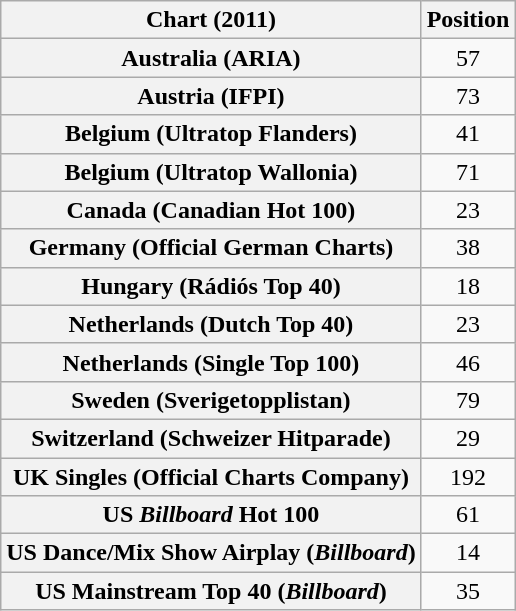<table class="wikitable sortable plainrowheaders">
<tr>
<th scope="col">Chart (2011)</th>
<th scope="col">Position</th>
</tr>
<tr>
<th scope="row">Australia (ARIA)</th>
<td style="text-align:center;">57</td>
</tr>
<tr>
<th scope="row">Austria (IFPI)</th>
<td style="text-align:center;">73</td>
</tr>
<tr>
<th scope="row">Belgium (Ultratop Flanders)</th>
<td style="text-align:center;">41</td>
</tr>
<tr>
<th scope="row">Belgium (Ultratop Wallonia)</th>
<td style="text-align:center;">71</td>
</tr>
<tr>
<th scope="row">Canada (Canadian Hot 100)</th>
<td style="text-align:center;">23</td>
</tr>
<tr>
<th scope="row">Germany (Official German Charts)</th>
<td style="text-align:center;">38</td>
</tr>
<tr>
<th scope="row">Hungary (Rádiós Top 40)</th>
<td align="center">18</td>
</tr>
<tr>
<th scope="row">Netherlands (Dutch Top 40)</th>
<td style="text-align:center;">23</td>
</tr>
<tr>
<th scope="row">Netherlands (Single Top 100)</th>
<td style="text-align:center;">46</td>
</tr>
<tr>
<th scope="row">Sweden (Sverigetopplistan)</th>
<td style="text-align:center;">79</td>
</tr>
<tr>
<th scope="row">Switzerland (Schweizer Hitparade)</th>
<td align="center">29</td>
</tr>
<tr>
<th scope="row">UK Singles (Official Charts Company)</th>
<td style="text-align:center;">192</td>
</tr>
<tr>
<th scope="row">US <em>Billboard</em> Hot 100</th>
<td align="center">61</td>
</tr>
<tr>
<th scope="row">US Dance/Mix Show Airplay (<em>Billboard</em>)</th>
<td align="center">14</td>
</tr>
<tr>
<th scope="row">US Mainstream Top 40 (<em>Billboard</em>)</th>
<td align="center">35</td>
</tr>
</table>
